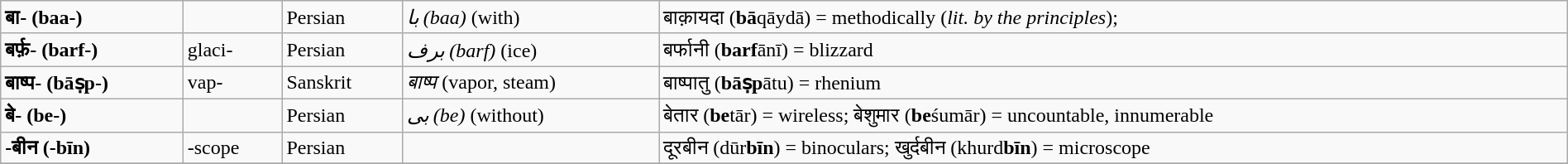<table class="wikitable sortable" width="100%">
<tr>
<td><strong>बा- (baa-)</strong></td>
<td></td>
<td>Persian</td>
<td><em>با (baa)</em> (with)</td>
<td>बाक़ायदा (<strong>bā</strong>qāydā) = methodically (<em>lit. by the principles</em>);</td>
</tr>
<tr>
<td><strong>बर्फ़- (barf-)</strong></td>
<td>glaci-</td>
<td>Persian</td>
<td><em>برف (barf)</em> (ice)</td>
<td>बर्फानी (<strong>barf</strong>ānī) = blizzard</td>
</tr>
<tr>
<td><strong>बाष्प- (bāṣp-)</strong></td>
<td>vap-</td>
<td>Sanskrit</td>
<td><em>बाष्प</em> (vapor, steam)</td>
<td>बाष्पातु (<strong>bāṣp</strong>ātu) = rhenium</td>
</tr>
<tr>
<td><strong>बे- (be-)</strong></td>
<td></td>
<td>Persian</td>
<td><em>بی (be)</em> (without)</td>
<td>बेतार (<strong>be</strong>tār) = wireless; बेशुमार (<strong>be</strong>śumār) = uncountable, innumerable</td>
</tr>
<tr>
<td><strong>-बीन (-bīn)</strong></td>
<td>-scope</td>
<td>Persian</td>
<td></td>
<td>दूरबीन (dūr<strong>bīn</strong>) = binoculars; खुर्दबीन (khurd<strong>bīn</strong>) = microscope</td>
</tr>
<tr>
</tr>
</table>
